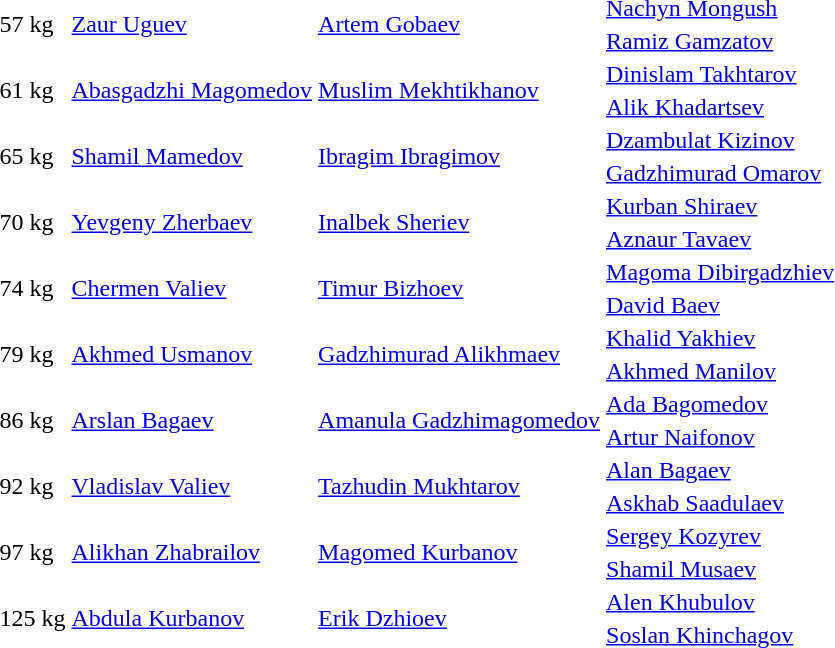<table>
<tr>
<td rowspan=2>57 kg<br></td>
<td rowspan=2> <a href='#'>Zaur Uguev</a></td>
<td rowspan=2> <a href='#'>Artem Gobaev</a></td>
<td> <a href='#'>Nachyn Mongush</a></td>
</tr>
<tr>
<td> <a href='#'>Ramiz Gamzatov</a></td>
</tr>
<tr>
<td rowspan=2>61 kg<br></td>
<td rowspan=2> <a href='#'>Abasgadzhi Magomedov</a></td>
<td rowspan=2> <a href='#'>Muslim Mekhtikhanov</a></td>
<td> <a href='#'>Dinislam Takhtarov</a></td>
</tr>
<tr>
<td> <a href='#'>Alik Khadartsev</a></td>
</tr>
<tr>
<td rowspan=2>65 kg<br></td>
<td rowspan=2> <a href='#'>Shamil Mamedov</a></td>
<td rowspan=2> <a href='#'>Ibragim Ibragimov</a></td>
<td> <a href='#'>Dzambulat Kizinov</a></td>
</tr>
<tr>
<td> <a href='#'>Gadzhimurad Omarov</a></td>
</tr>
<tr>
<td rowspan=2>70 kg<br></td>
<td rowspan=2> <a href='#'>Yevgeny Zherbaev</a></td>
<td rowspan=2> <a href='#'>Inalbek Sheriev</a></td>
<td> <a href='#'>Kurban Shiraev</a></td>
</tr>
<tr>
<td> <a href='#'>Aznaur Tavaev</a></td>
</tr>
<tr>
<td rowspan=2>74 kg<br></td>
<td rowspan=2> <a href='#'>Chermen Valiev</a></td>
<td rowspan=2> <a href='#'>Timur Bizhoev</a></td>
<td> <a href='#'>Magoma Dibirgadzhiev</a></td>
</tr>
<tr>
<td> <a href='#'>David Baev</a></td>
</tr>
<tr>
<td rowspan=2>79 kg<br></td>
<td rowspan=2> <a href='#'>Akhmed Usmanov</a></td>
<td rowspan=2> <a href='#'>Gadzhimurad Alikhmaev</a></td>
<td> <a href='#'>Khalid Yakhiev</a></td>
</tr>
<tr>
<td> <a href='#'>Akhmed Manilov</a></td>
</tr>
<tr>
<td rowspan=2>86 kg<br></td>
<td rowspan=2> <a href='#'>Arslan Bagaev</a></td>
<td rowspan=2> <a href='#'>Amanula Gadzhimagomedov</a></td>
<td> <a href='#'>Ada Bagomedov</a></td>
</tr>
<tr>
<td> <a href='#'>Artur Naifonov</a></td>
</tr>
<tr>
<td rowspan=2>92 kg<br></td>
<td rowspan=2> <a href='#'>Vladislav Valiev</a></td>
<td rowspan=2> <a href='#'>Tazhudin Mukhtarov</a></td>
<td> <a href='#'>Alan Bagaev</a></td>
</tr>
<tr>
<td> <a href='#'>Askhab Saadulaev</a></td>
</tr>
<tr>
<td rowspan=2>97 kg<br></td>
<td rowspan=2> <a href='#'>Alikhan Zhabrailov</a></td>
<td rowspan=2> <a href='#'>Magomed Kurbanov</a></td>
<td> <a href='#'>Sergey Kozyrev</a></td>
</tr>
<tr>
<td> <a href='#'>Shamil Musaev</a></td>
</tr>
<tr>
<td rowspan=2>125 kg<br></td>
<td rowspan=2> <a href='#'>Abdula Kurbanov</a></td>
<td rowspan=2> <a href='#'>Erik Dzhioev</a></td>
<td> <a href='#'>Alen Khubulov</a></td>
</tr>
<tr>
<td> <a href='#'>Soslan Khinchagov</a></td>
</tr>
</table>
